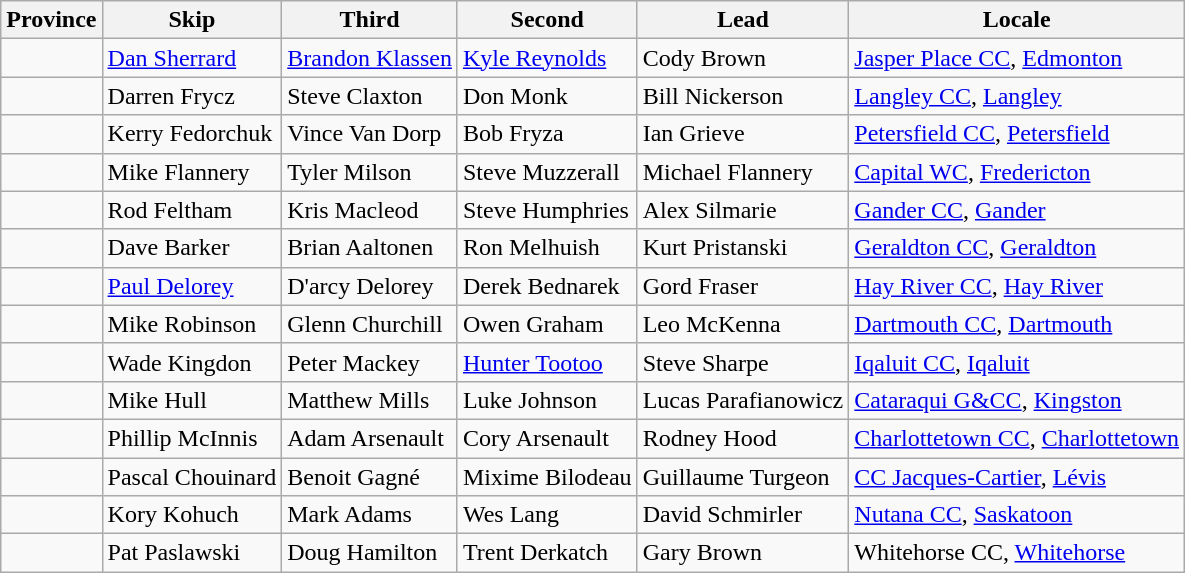<table class=wikitable>
<tr>
<th>Province</th>
<th>Skip</th>
<th>Third</th>
<th>Second</th>
<th>Lead</th>
<th>Locale</th>
</tr>
<tr>
<td></td>
<td><a href='#'>Dan Sherrard</a></td>
<td><a href='#'>Brandon Klassen</a></td>
<td><a href='#'>Kyle Reynolds</a></td>
<td>Cody Brown</td>
<td><a href='#'>Jasper Place CC</a>, <a href='#'>Edmonton</a></td>
</tr>
<tr>
<td></td>
<td>Darren Frycz</td>
<td>Steve Claxton</td>
<td>Don Monk</td>
<td>Bill Nickerson</td>
<td><a href='#'> Langley CC</a>, <a href='#'>Langley</a></td>
</tr>
<tr>
<td></td>
<td>Kerry Fedorchuk</td>
<td>Vince Van Dorp</td>
<td>Bob Fryza</td>
<td>Ian Grieve</td>
<td><a href='#'>Petersfield CC</a>, <a href='#'>Petersfield</a></td>
</tr>
<tr>
<td></td>
<td>Mike Flannery</td>
<td>Tyler Milson</td>
<td>Steve Muzzerall</td>
<td>Michael Flannery</td>
<td><a href='#'>Capital WC</a>, <a href='#'>Fredericton</a></td>
</tr>
<tr>
<td></td>
<td>Rod Feltham</td>
<td>Kris Macleod</td>
<td>Steve Humphries</td>
<td>Alex Silmarie</td>
<td><a href='#'>Gander CC</a>, <a href='#'>Gander</a></td>
</tr>
<tr>
<td></td>
<td>Dave Barker</td>
<td>Brian Aaltonen</td>
<td>Ron Melhuish</td>
<td>Kurt Pristanski</td>
<td><a href='#'> Geraldton CC</a>, <a href='#'>Geraldton</a></td>
</tr>
<tr>
<td></td>
<td><a href='#'>Paul Delorey</a></td>
<td>D'arcy Delorey</td>
<td>Derek Bednarek</td>
<td>Gord Fraser</td>
<td><a href='#'>Hay River CC</a>, <a href='#'>Hay River</a></td>
</tr>
<tr>
<td></td>
<td>Mike Robinson</td>
<td>Glenn Churchill</td>
<td>Owen Graham</td>
<td>Leo McKenna</td>
<td><a href='#'>Dartmouth CC</a>, <a href='#'>Dartmouth</a></td>
</tr>
<tr>
<td></td>
<td>Wade Kingdon</td>
<td>Peter Mackey</td>
<td><a href='#'>Hunter Tootoo</a></td>
<td>Steve Sharpe</td>
<td><a href='#'>Iqaluit CC</a>, <a href='#'>Iqaluit</a></td>
</tr>
<tr>
<td></td>
<td>Mike Hull</td>
<td>Matthew Mills</td>
<td>Luke Johnson</td>
<td>Lucas Parafianowicz</td>
<td><a href='#'>Cataraqui G&CC</a>, <a href='#'>Kingston</a></td>
</tr>
<tr>
<td></td>
<td>Phillip McInnis</td>
<td>Adam Arsenault</td>
<td>Cory Arsenault</td>
<td>Rodney Hood</td>
<td><a href='#'>Charlottetown CC</a>, <a href='#'>Charlottetown</a></td>
</tr>
<tr>
<td></td>
<td>Pascal Chouinard</td>
<td>Benoit Gagné</td>
<td>Mixime Bilodeau</td>
<td>Guillaume Turgeon</td>
<td><a href='#'>CC Jacques-Cartier</a>, <a href='#'>Lévis</a></td>
</tr>
<tr>
<td></td>
<td>Kory Kohuch</td>
<td>Mark Adams</td>
<td>Wes Lang</td>
<td>David Schmirler</td>
<td><a href='#'>Nutana CC</a>, <a href='#'>Saskatoon</a></td>
</tr>
<tr>
<td></td>
<td>Pat Paslawski</td>
<td>Doug Hamilton</td>
<td>Trent Derkatch</td>
<td>Gary Brown</td>
<td>Whitehorse CC, <a href='#'>Whitehorse</a></td>
</tr>
</table>
